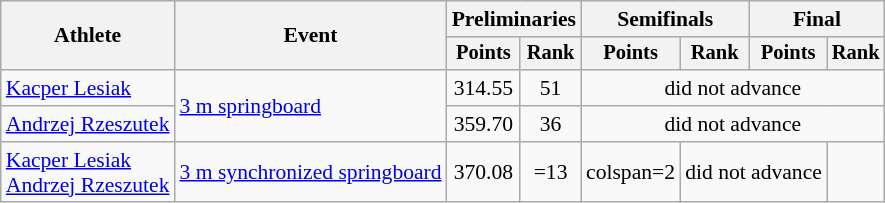<table class=wikitable style="font-size:90%;">
<tr>
<th rowspan="2">Athlete</th>
<th rowspan="2">Event</th>
<th colspan="2">Preliminaries</th>
<th colspan="2">Semifinals</th>
<th colspan="2">Final</th>
</tr>
<tr style="font-size:95%">
<th>Points</th>
<th>Rank</th>
<th>Points</th>
<th>Rank</th>
<th>Points</th>
<th>Rank</th>
</tr>
<tr align=center>
<td align=left><a href='#'>Kacper Lesiak</a></td>
<td align=left rowspan=2><a href='#'>3 m springboard</a></td>
<td>314.55</td>
<td>51</td>
<td colspan=4>did not advance</td>
</tr>
<tr align=center>
<td align=left><a href='#'>Andrzej Rzeszutek</a></td>
<td>359.70</td>
<td>36</td>
<td colspan=4>did not advance</td>
</tr>
<tr align=center>
<td align=left><a href='#'>Kacper Lesiak</a><br><a href='#'>Andrzej Rzeszutek</a></td>
<td align=left><a href='#'>3 m synchronized springboard</a></td>
<td>370.08</td>
<td>=13</td>
<td>colspan=2 </td>
<td colspan=2>did not advance</td>
</tr>
</table>
